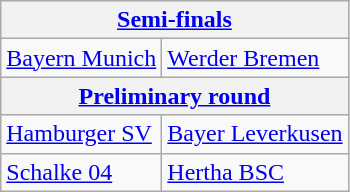<table class="wikitable">
<tr>
<th colspan="2"><a href='#'>Semi-finals</a></th>
</tr>
<tr>
<td><a href='#'>Bayern Munich</a> </td>
<td><a href='#'>Werder Bremen</a> </td>
</tr>
<tr>
<th colspan="2"><a href='#'>Preliminary round</a></th>
</tr>
<tr>
<td><a href='#'>Hamburger SV</a> </td>
<td><a href='#'>Bayer Leverkusen</a> </td>
</tr>
<tr>
<td><a href='#'>Schalke 04</a> </td>
<td><a href='#'>Hertha BSC</a> </td>
</tr>
</table>
